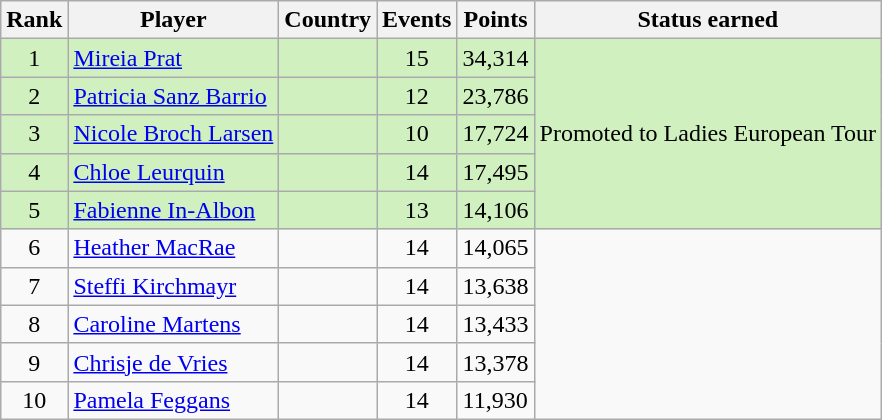<table class="wikitable">
<tr>
<th>Rank</th>
<th>Player</th>
<th>Country</th>
<th>Events</th>
<th>Points</th>
<th>Status earned</th>
</tr>
<tr style="background:#D0F0C0;">
<td align=center>1</td>
<td><a href='#'>Mireia Prat</a></td>
<td></td>
<td align=center>15</td>
<td>34,314</td>
<td rowspan=5>Promoted to Ladies European Tour</td>
</tr>
<tr style="background:#D0F0C0;">
<td align=center>2</td>
<td><a href='#'>Patricia Sanz Barrio</a></td>
<td></td>
<td align=center>12</td>
<td>23,786</td>
</tr>
<tr style="background:#D0F0C0;">
<td align=center>3</td>
<td><a href='#'>Nicole Broch Larsen</a></td>
<td></td>
<td align=center>10</td>
<td>17,724</td>
</tr>
<tr style="background:#D0F0C0;">
<td align=center>4</td>
<td><a href='#'>Chloe Leurquin</a></td>
<td></td>
<td align=center>14</td>
<td>17,495</td>
</tr>
<tr style="background:#D0F0C0;">
<td align=center>5</td>
<td><a href='#'>Fabienne In-Albon</a></td>
<td></td>
<td align=center>13</td>
<td>14,106</td>
</tr>
<tr>
<td align=center>6</td>
<td><a href='#'>Heather MacRae</a></td>
<td></td>
<td align=center>14</td>
<td>14,065</td>
<td rowspan=5></td>
</tr>
<tr>
<td align=center>7</td>
<td><a href='#'>Steffi Kirchmayr</a></td>
<td></td>
<td align=center>14</td>
<td>13,638</td>
</tr>
<tr>
<td align=center>8</td>
<td><a href='#'>Caroline Martens</a></td>
<td></td>
<td align=center>14</td>
<td>13,433</td>
</tr>
<tr>
<td align=center>9</td>
<td><a href='#'>Chrisje de Vries</a></td>
<td></td>
<td align=center>14</td>
<td>13,378</td>
</tr>
<tr>
<td align=center>10</td>
<td><a href='#'>Pamela Feggans</a></td>
<td></td>
<td align=center>14</td>
<td>11,930</td>
</tr>
</table>
